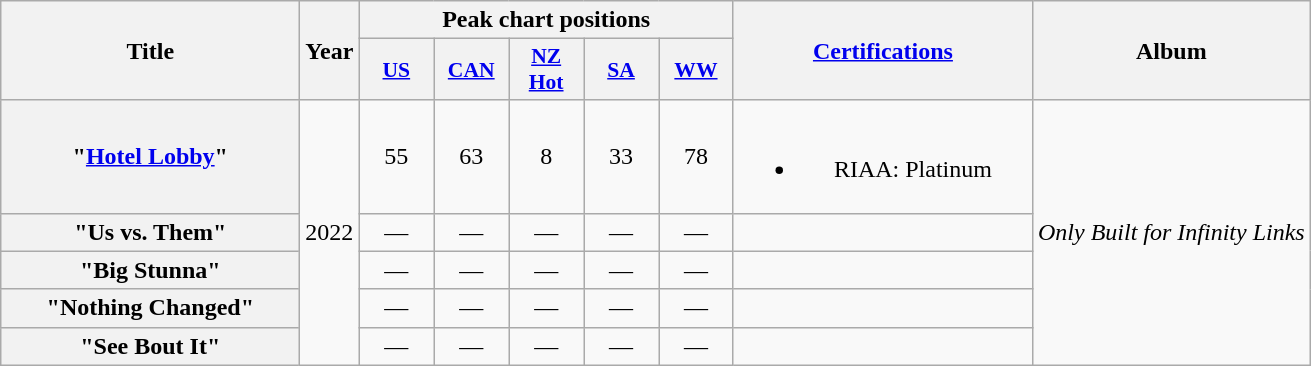<table class="wikitable plainrowheaders" style="text-align:center;">
<tr>
<th scope="col" rowspan="2" style="width:12em;">Title</th>
<th scope="col" rowspan="2">Year</th>
<th scope="col" colspan="5">Peak chart positions</th>
<th scope="col" rowspan="2" style="width:12em;"><a href='#'>Certifications</a></th>
<th scope="col" rowspan="2">Album</th>
</tr>
<tr>
<th scope="col" style="width:3em;font-size:90%;"><a href='#'>US</a><br></th>
<th scope="col" style="width:3em;font-size:90%;"><a href='#'>CAN</a><br></th>
<th scope="col" style="width:3em;font-size:90%;"><a href='#'>NZ<br>Hot</a><br></th>
<th scope="col" style="width:3em;font-size:90%;"><a href='#'>SA</a><br></th>
<th scope="col" style="width:3em;font-size:90%;"><a href='#'>WW</a><br></th>
</tr>
<tr>
<th scope="row">"<a href='#'>Hotel Lobby</a>"</th>
<td rowspan="5">2022</td>
<td>55</td>
<td>63</td>
<td>8</td>
<td>33</td>
<td>78</td>
<td><br><ul><li>RIAA: Platinum</li></ul></td>
<td rowspan="5"><em>Only Built for Infinity Links</em></td>
</tr>
<tr>
<th scope="row">"Us vs. Them"<br></th>
<td>—</td>
<td>—</td>
<td>—</td>
<td>—</td>
<td>—</td>
<td></td>
</tr>
<tr>
<th scope="row">"Big Stunna"<br></th>
<td>—</td>
<td>—</td>
<td>—</td>
<td>—</td>
<td>—</td>
<td></td>
</tr>
<tr>
<th scope="row">"Nothing Changed"</th>
<td>—</td>
<td>—</td>
<td>—</td>
<td>—</td>
<td>—</td>
<td></td>
</tr>
<tr>
<th scope="row">"See Bout It"<br></th>
<td>—</td>
<td>—</td>
<td>—</td>
<td>—</td>
<td>—</td>
<td></td>
</tr>
</table>
